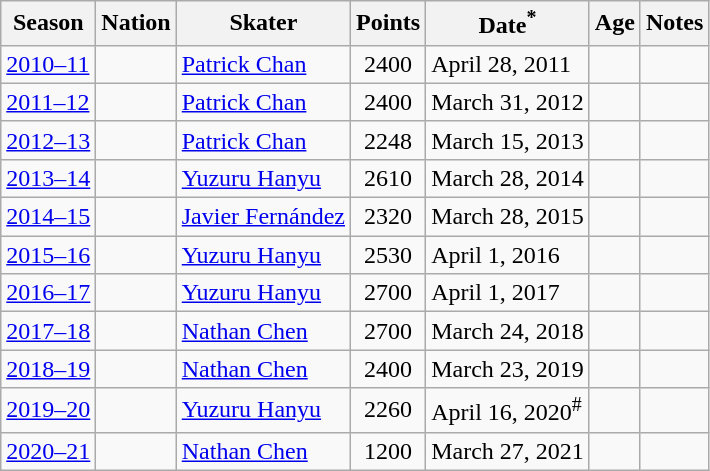<table class="wikitable sortable">
<tr>
<th>Season</th>
<th>Nation</th>
<th>Skater</th>
<th>Points</th>
<th>Date<sup>*</sup></th>
<th>Age</th>
<th>Notes</th>
</tr>
<tr>
<td><a href='#'>2010–11</a></td>
<td></td>
<td><a href='#'>Patrick Chan</a></td>
<td style="text-align: center;">2400</td>
<td>April 28, 2011</td>
<td></td>
<td></td>
</tr>
<tr>
<td><a href='#'>2011–12</a></td>
<td></td>
<td><a href='#'>Patrick Chan</a></td>
<td style="text-align: center;">2400</td>
<td>March 31, 2012</td>
<td></td>
<td></td>
</tr>
<tr>
<td><a href='#'>2012–13</a></td>
<td></td>
<td><a href='#'>Patrick Chan</a></td>
<td style="text-align: center;">2248</td>
<td>March 15, 2013</td>
<td></td>
<td></td>
</tr>
<tr>
<td><a href='#'>2013–14</a></td>
<td></td>
<td><a href='#'>Yuzuru Hanyu</a></td>
<td style="text-align: center;">2610</td>
<td>March 28, 2014</td>
<td></td>
<td></td>
</tr>
<tr>
<td><a href='#'>2014–15</a></td>
<td></td>
<td><a href='#'>Javier Fernández</a></td>
<td style="text-align: center;">2320</td>
<td>March 28, 2015</td>
<td></td>
<td></td>
</tr>
<tr>
<td><a href='#'>2015–16</a></td>
<td></td>
<td><a href='#'>Yuzuru Hanyu</a></td>
<td style="text-align: center;">2530</td>
<td>April 1, 2016</td>
<td></td>
<td></td>
</tr>
<tr>
<td><a href='#'>2016–17</a></td>
<td></td>
<td><a href='#'>Yuzuru Hanyu</a></td>
<td style="text-align: center;">2700</td>
<td>April 1, 2017</td>
<td></td>
<td></td>
</tr>
<tr>
<td><a href='#'>2017–18</a></td>
<td></td>
<td><a href='#'>Nathan Chen</a></td>
<td style="text-align: center;">2700</td>
<td>March 24, 2018</td>
<td></td>
<td></td>
</tr>
<tr>
<td><a href='#'>2018–19</a></td>
<td></td>
<td><a href='#'>Nathan Chen</a></td>
<td style="text-align: center;">2400</td>
<td>March 23, 2019</td>
<td></td>
<td></td>
</tr>
<tr>
<td><a href='#'>2019–20</a></td>
<td></td>
<td><a href='#'>Yuzuru Hanyu</a></td>
<td style="text-align: center;">2260</td>
<td>April 16, 2020<sup>#</sup></td>
<td></td>
<td></td>
</tr>
<tr>
<td><a href='#'>2020–21</a></td>
<td></td>
<td><a href='#'>Nathan Chen</a></td>
<td style="text-align: center;">1200</td>
<td>March 27, 2021</td>
<td></td>
<td></td>
</tr>
</table>
